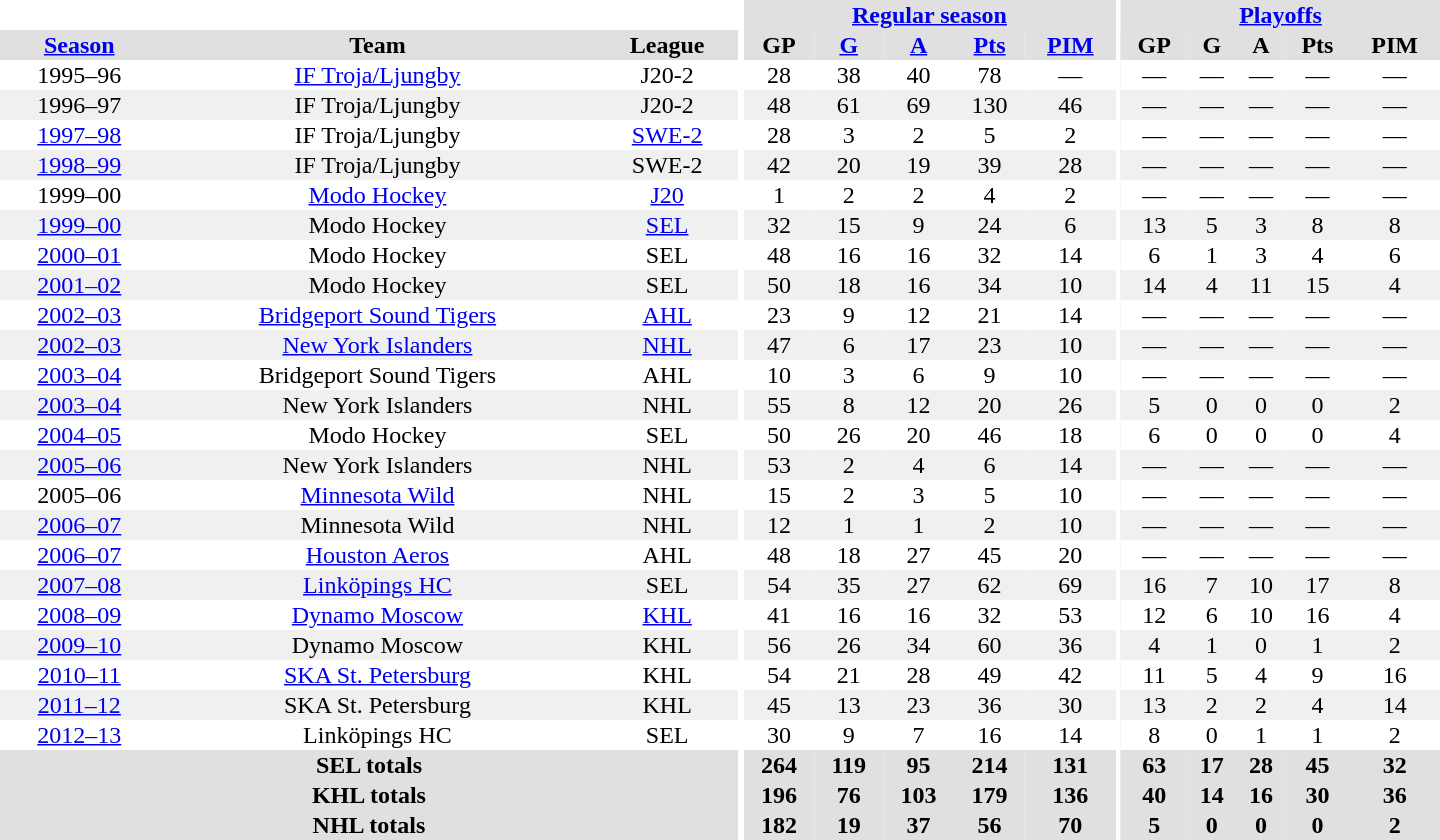<table border="0" cellpadding="1" cellspacing="0" style="text-align:center; width:60em">
<tr bgcolor="#e0e0e0">
<th colspan="3" bgcolor="#ffffff"></th>
<th rowspan="100" bgcolor="#ffffff"></th>
<th colspan="5"><a href='#'>Regular season</a></th>
<th rowspan="100" bgcolor="#ffffff"></th>
<th colspan="5"><a href='#'>Playoffs</a></th>
</tr>
<tr bgcolor="#e0e0e0">
<th><a href='#'>Season</a></th>
<th>Team</th>
<th>League</th>
<th>GP</th>
<th><a href='#'>G</a></th>
<th><a href='#'>A</a></th>
<th><a href='#'>Pts</a></th>
<th><a href='#'>PIM</a></th>
<th>GP</th>
<th>G</th>
<th>A</th>
<th>Pts</th>
<th>PIM</th>
</tr>
<tr>
<td>1995–96</td>
<td><a href='#'>IF Troja/Ljungby</a></td>
<td>J20-2</td>
<td>28</td>
<td>38</td>
<td>40</td>
<td>78</td>
<td>—</td>
<td>—</td>
<td>—</td>
<td>—</td>
<td>—</td>
<td>—</td>
</tr>
<tr bgcolor="#f0f0f0">
<td>1996–97</td>
<td>IF Troja/Ljungby</td>
<td>J20-2</td>
<td>48</td>
<td>61</td>
<td>69</td>
<td>130</td>
<td>46</td>
<td>—</td>
<td>—</td>
<td>—</td>
<td>—</td>
<td>—</td>
</tr>
<tr>
<td><a href='#'>1997–98</a></td>
<td>IF Troja/Ljungby</td>
<td><a href='#'>SWE-2</a></td>
<td>28</td>
<td>3</td>
<td>2</td>
<td>5</td>
<td>2</td>
<td>—</td>
<td>—</td>
<td>—</td>
<td>—</td>
<td>—</td>
</tr>
<tr bgcolor="#f0f0f0">
<td><a href='#'>1998–99</a></td>
<td>IF Troja/Ljungby</td>
<td>SWE-2</td>
<td>42</td>
<td>20</td>
<td>19</td>
<td>39</td>
<td>28</td>
<td>—</td>
<td>—</td>
<td>—</td>
<td>—</td>
<td>—</td>
</tr>
<tr>
<td>1999–00</td>
<td><a href='#'>Modo Hockey</a></td>
<td><a href='#'>J20</a></td>
<td>1</td>
<td>2</td>
<td>2</td>
<td>4</td>
<td>2</td>
<td>—</td>
<td>—</td>
<td>—</td>
<td>—</td>
<td>—</td>
</tr>
<tr bgcolor="#f0f0f0">
<td><a href='#'>1999–00</a></td>
<td>Modo Hockey</td>
<td><a href='#'>SEL</a></td>
<td>32</td>
<td>15</td>
<td>9</td>
<td>24</td>
<td>6</td>
<td>13</td>
<td>5</td>
<td>3</td>
<td>8</td>
<td>8</td>
</tr>
<tr>
<td><a href='#'>2000–01</a></td>
<td>Modo Hockey</td>
<td>SEL</td>
<td>48</td>
<td>16</td>
<td>16</td>
<td>32</td>
<td>14</td>
<td>6</td>
<td>1</td>
<td>3</td>
<td>4</td>
<td>6</td>
</tr>
<tr bgcolor="#f0f0f0">
<td><a href='#'>2001–02</a></td>
<td>Modo Hockey</td>
<td>SEL</td>
<td>50</td>
<td>18</td>
<td>16</td>
<td>34</td>
<td>10</td>
<td>14</td>
<td>4</td>
<td>11</td>
<td>15</td>
<td>4</td>
</tr>
<tr>
<td><a href='#'>2002–03</a></td>
<td><a href='#'>Bridgeport Sound Tigers</a></td>
<td><a href='#'>AHL</a></td>
<td>23</td>
<td>9</td>
<td>12</td>
<td>21</td>
<td>14</td>
<td>—</td>
<td>—</td>
<td>—</td>
<td>—</td>
<td>—</td>
</tr>
<tr bgcolor="#f0f0f0">
<td><a href='#'>2002–03</a></td>
<td><a href='#'>New York Islanders</a></td>
<td><a href='#'>NHL</a></td>
<td>47</td>
<td>6</td>
<td>17</td>
<td>23</td>
<td>10</td>
<td>—</td>
<td>—</td>
<td>—</td>
<td>—</td>
<td>—</td>
</tr>
<tr>
<td><a href='#'>2003–04</a></td>
<td>Bridgeport Sound Tigers</td>
<td>AHL</td>
<td>10</td>
<td>3</td>
<td>6</td>
<td>9</td>
<td>10</td>
<td>—</td>
<td>—</td>
<td>—</td>
<td>—</td>
<td>—</td>
</tr>
<tr bgcolor="#f0f0f0">
<td><a href='#'>2003–04</a></td>
<td>New York Islanders</td>
<td>NHL</td>
<td>55</td>
<td>8</td>
<td>12</td>
<td>20</td>
<td>26</td>
<td>5</td>
<td>0</td>
<td>0</td>
<td>0</td>
<td>2</td>
</tr>
<tr>
<td><a href='#'>2004–05</a></td>
<td>Modo Hockey</td>
<td>SEL</td>
<td>50</td>
<td>26</td>
<td>20</td>
<td>46</td>
<td>18</td>
<td>6</td>
<td>0</td>
<td>0</td>
<td>0</td>
<td>4</td>
</tr>
<tr bgcolor="#f0f0f0">
<td><a href='#'>2005–06</a></td>
<td>New York Islanders</td>
<td>NHL</td>
<td>53</td>
<td>2</td>
<td>4</td>
<td>6</td>
<td>14</td>
<td>—</td>
<td>—</td>
<td>—</td>
<td>—</td>
<td>—</td>
</tr>
<tr>
<td>2005–06</td>
<td><a href='#'>Minnesota Wild</a></td>
<td>NHL</td>
<td>15</td>
<td>2</td>
<td>3</td>
<td>5</td>
<td>10</td>
<td>—</td>
<td>—</td>
<td>—</td>
<td>—</td>
<td>—</td>
</tr>
<tr bgcolor="#f0f0f0">
<td><a href='#'>2006–07</a></td>
<td>Minnesota Wild</td>
<td>NHL</td>
<td>12</td>
<td>1</td>
<td>1</td>
<td>2</td>
<td>10</td>
<td>—</td>
<td>—</td>
<td>—</td>
<td>—</td>
<td>—</td>
</tr>
<tr>
<td><a href='#'>2006–07</a></td>
<td><a href='#'>Houston Aeros</a></td>
<td>AHL</td>
<td>48</td>
<td>18</td>
<td>27</td>
<td>45</td>
<td>20</td>
<td>—</td>
<td>—</td>
<td>—</td>
<td>—</td>
<td>—</td>
</tr>
<tr bgcolor="#f0f0f0">
<td><a href='#'>2007–08</a></td>
<td><a href='#'>Linköpings HC</a></td>
<td>SEL</td>
<td>54</td>
<td>35</td>
<td>27</td>
<td>62</td>
<td>69</td>
<td>16</td>
<td>7</td>
<td>10</td>
<td>17</td>
<td>8</td>
</tr>
<tr>
<td><a href='#'>2008–09</a></td>
<td><a href='#'>Dynamo Moscow</a></td>
<td><a href='#'>KHL</a></td>
<td>41</td>
<td>16</td>
<td>16</td>
<td>32</td>
<td>53</td>
<td>12</td>
<td>6</td>
<td>10</td>
<td>16</td>
<td>4</td>
</tr>
<tr bgcolor="#f0f0f0">
<td><a href='#'>2009–10</a></td>
<td>Dynamo Moscow</td>
<td>KHL</td>
<td>56</td>
<td>26</td>
<td>34</td>
<td>60</td>
<td>36</td>
<td>4</td>
<td>1</td>
<td>0</td>
<td>1</td>
<td>2</td>
</tr>
<tr>
<td><a href='#'>2010–11</a></td>
<td><a href='#'>SKA St. Petersburg</a></td>
<td>KHL</td>
<td>54</td>
<td>21</td>
<td>28</td>
<td>49</td>
<td>42</td>
<td>11</td>
<td>5</td>
<td>4</td>
<td>9</td>
<td>16</td>
</tr>
<tr bgcolor="#f0f0f0">
<td><a href='#'>2011–12</a></td>
<td>SKA St. Petersburg</td>
<td>KHL</td>
<td>45</td>
<td>13</td>
<td>23</td>
<td>36</td>
<td>30</td>
<td>13</td>
<td>2</td>
<td>2</td>
<td>4</td>
<td>14</td>
</tr>
<tr>
<td><a href='#'>2012–13</a></td>
<td>Linköpings HC</td>
<td>SEL</td>
<td>30</td>
<td>9</td>
<td>7</td>
<td>16</td>
<td>14</td>
<td>8</td>
<td>0</td>
<td>1</td>
<td>1</td>
<td>2</td>
</tr>
<tr bgcolor="#e0e0e0">
<th colspan="3">SEL totals</th>
<th>264</th>
<th>119</th>
<th>95</th>
<th>214</th>
<th>131</th>
<th>63</th>
<th>17</th>
<th>28</th>
<th>45</th>
<th>32</th>
</tr>
<tr bgcolor="#e0e0e0">
<th colspan="3">KHL totals</th>
<th>196</th>
<th>76</th>
<th>103</th>
<th>179</th>
<th>136</th>
<th>40</th>
<th>14</th>
<th>16</th>
<th>30</th>
<th>36</th>
</tr>
<tr bgcolor="#e0e0e0">
<th colspan="3">NHL totals</th>
<th>182</th>
<th>19</th>
<th>37</th>
<th>56</th>
<th>70</th>
<th>5</th>
<th>0</th>
<th>0</th>
<th>0</th>
<th>2</th>
</tr>
</table>
